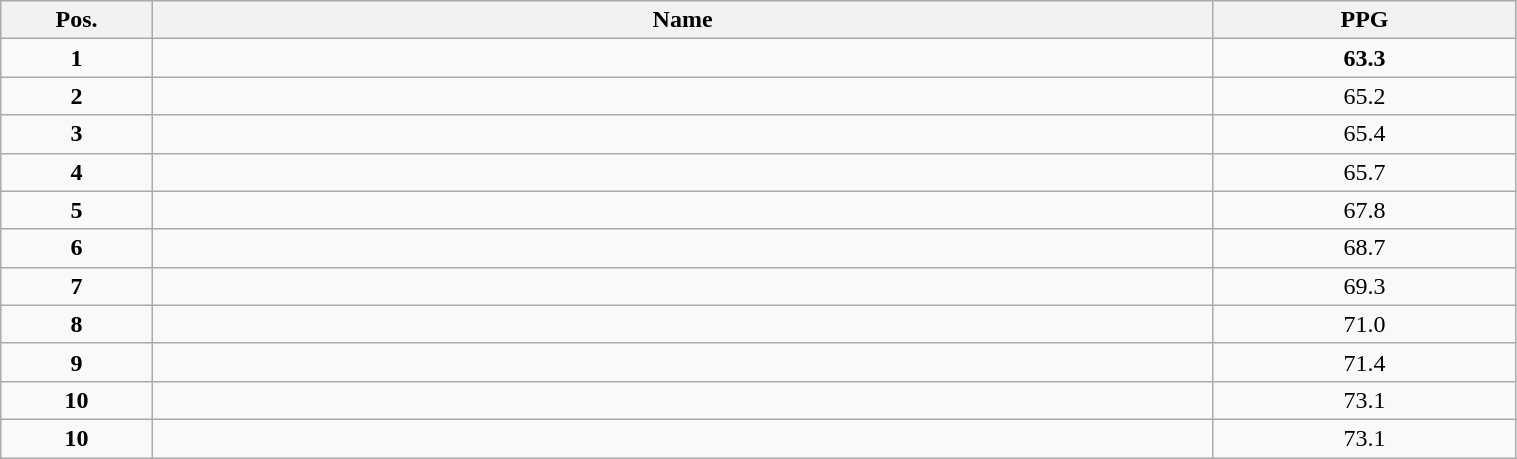<table class="wikitable" style="width:80%;">
<tr>
<th style="width:10%;">Pos.</th>
<th style="width:70%;">Name</th>
<th style="width:20%;">PPG</th>
</tr>
<tr>
<td align=center><strong>1</strong></td>
<td><strong></strong></td>
<td align=center><strong>63.3</strong></td>
</tr>
<tr>
<td align=center><strong>2</strong></td>
<td></td>
<td align=center>65.2</td>
</tr>
<tr>
<td align=center><strong>3</strong></td>
<td></td>
<td align=center>65.4</td>
</tr>
<tr>
<td align=center><strong>4</strong></td>
<td></td>
<td align=center>65.7</td>
</tr>
<tr>
<td align=center><strong>5</strong></td>
<td></td>
<td align=center>67.8</td>
</tr>
<tr>
<td align=center><strong>6</strong></td>
<td></td>
<td align=center>68.7</td>
</tr>
<tr>
<td align=center><strong>7</strong></td>
<td></td>
<td align=center>69.3</td>
</tr>
<tr>
<td align=center><strong>8</strong></td>
<td></td>
<td align=center>71.0</td>
</tr>
<tr>
<td align=center><strong>9</strong></td>
<td></td>
<td align=center>71.4</td>
</tr>
<tr>
<td align=center><strong>10</strong></td>
<td></td>
<td align=center>73.1</td>
</tr>
<tr>
<td align=center><strong>10</strong></td>
<td></td>
<td align=center>73.1</td>
</tr>
</table>
